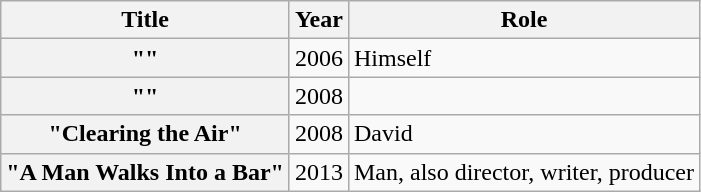<table class="wikitable sortable plainrowheaders">
<tr>
<th scope="col">Title</th>
<th scope="col">Year</th>
<th scope="col">Role</th>
</tr>
<tr>
<th scope="row">""</th>
<td>2006</td>
<td>Himself</td>
</tr>
<tr>
<th scope="row">""</th>
<td>2008</td>
<td></td>
</tr>
<tr>
<th scope="row">"Clearing the Air"</th>
<td>2008</td>
<td>David</td>
</tr>
<tr>
<th scope="row">"A Man Walks Into a Bar"</th>
<td>2013</td>
<td>Man, also director, writer, producer</td>
</tr>
</table>
